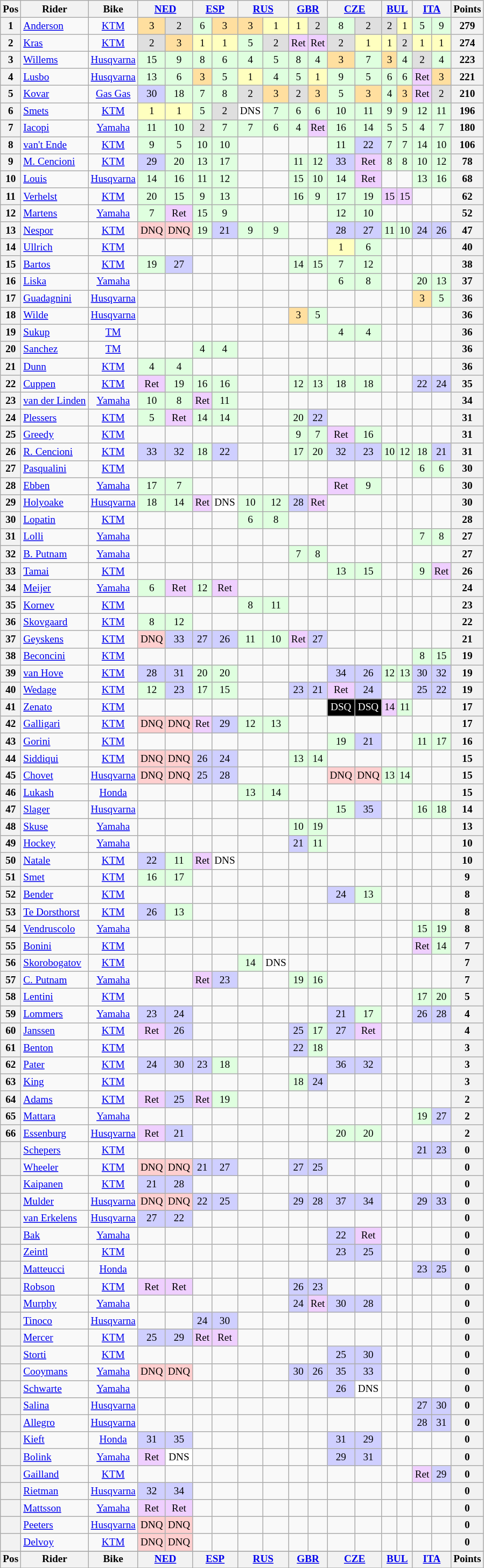<table class="wikitable" style="font-size: 80%; text-align:center">
<tr valign="top">
<th valign="middle">Pos</th>
<th valign="middle">Rider</th>
<th valign="middle">Bike</th>
<th colspan=2><a href='#'>NED</a><br></th>
<th colspan=2><a href='#'>ESP</a><br></th>
<th colspan=2><a href='#'>RUS</a><br></th>
<th colspan=2><a href='#'>GBR</a><br></th>
<th colspan=2><a href='#'>CZE</a><br></th>
<th colspan=2><a href='#'>BUL</a><br></th>
<th colspan=2><a href='#'>ITA</a><br></th>
<th valign="middle">Points</th>
</tr>
<tr>
<th>1</th>
<td align=left> <a href='#'>Anderson</a></td>
<td><a href='#'>KTM</a></td>
<td style="background:#ffdf9f;">3</td>
<td style="background:#dfdfdf;">2</td>
<td style="background:#dfffdf;">6</td>
<td style="background:#ffdf9f;">3</td>
<td style="background:#ffdf9f;">3</td>
<td style="background:#ffffbf;">1</td>
<td style="background:#ffffbf;">1</td>
<td style="background:#dfdfdf;">2</td>
<td style="background:#dfffdf;">8</td>
<td style="background:#dfdfdf;">2</td>
<td style="background:#dfdfdf;">2</td>
<td style="background:#ffffbf;">1</td>
<td style="background:#dfffdf;">5</td>
<td style="background:#dfffdf;">9</td>
<th>279</th>
</tr>
<tr>
<th>2</th>
<td align=left> <a href='#'>Kras</a></td>
<td><a href='#'>KTM</a></td>
<td style="background:#dfdfdf;">2</td>
<td style="background:#ffdf9f;">3</td>
<td style="background:#ffffbf;">1</td>
<td style="background:#ffffbf;">1</td>
<td style="background:#dfffdf;">5</td>
<td style="background:#dfdfdf;">2</td>
<td style="background:#efcfff;">Ret</td>
<td style="background:#efcfff;">Ret</td>
<td style="background:#dfdfdf;">2</td>
<td style="background:#ffffbf;">1</td>
<td style="background:#ffffbf;">1</td>
<td style="background:#dfdfdf;">2</td>
<td style="background:#ffffbf;">1</td>
<td style="background:#ffffbf;">1</td>
<th>274</th>
</tr>
<tr>
<th>3</th>
<td align=left> <a href='#'>Willems</a></td>
<td><a href='#'>Husqvarna</a></td>
<td style="background:#dfffdf;">15</td>
<td style="background:#dfffdf;">9</td>
<td style="background:#dfffdf;">8</td>
<td style="background:#dfffdf;">6</td>
<td style="background:#dfffdf;">4</td>
<td style="background:#dfffdf;">5</td>
<td style="background:#dfffdf;">8</td>
<td style="background:#dfffdf;">4</td>
<td style="background:#ffdf9f;">3</td>
<td style="background:#dfffdf;">7</td>
<td style="background:#ffdf9f;">3</td>
<td style="background:#dfffdf;">4</td>
<td style="background:#dfdfdf;">2</td>
<td style="background:#dfffdf;">4</td>
<th>223</th>
</tr>
<tr>
<th>4</th>
<td align=left> <a href='#'>Lusbo</a></td>
<td><a href='#'>Husqvarna</a></td>
<td style="background:#dfffdf;">13</td>
<td style="background:#dfffdf;">6</td>
<td style="background:#ffdf9f;">3</td>
<td style="background:#dfffdf;">5</td>
<td style="background:#ffffbf;">1</td>
<td style="background:#dfffdf;">4</td>
<td style="background:#dfffdf;">5</td>
<td style="background:#ffffbf;">1</td>
<td style="background:#dfffdf;">9</td>
<td style="background:#dfffdf;">5</td>
<td style="background:#dfffdf;">6</td>
<td style="background:#dfffdf;">6</td>
<td style="background:#efcfff;">Ret</td>
<td style="background:#ffdf9f;">3</td>
<th>221</th>
</tr>
<tr>
<th>5</th>
<td align=left> <a href='#'>Kovar</a></td>
<td><a href='#'>Gas Gas</a></td>
<td style="background:#cfcfff;">30</td>
<td style="background:#dfffdf;">18</td>
<td style="background:#dfffdf;">7</td>
<td style="background:#dfffdf;">8</td>
<td style="background:#dfdfdf;">2</td>
<td style="background:#ffdf9f;">3</td>
<td style="background:#dfdfdf;">2</td>
<td style="background:#ffdf9f;">3</td>
<td style="background:#dfffdf;">5</td>
<td style="background:#ffdf9f;">3</td>
<td style="background:#dfffdf;">4</td>
<td style="background:#ffdf9f;">3</td>
<td style="background:#efcfff;">Ret</td>
<td style="background:#dfdfdf;">2</td>
<th>210</th>
</tr>
<tr>
<th>6</th>
<td align=left> <a href='#'>Smets</a></td>
<td><a href='#'>KTM</a></td>
<td style="background:#ffffbf;">1</td>
<td style="background:#ffffbf;">1</td>
<td style="background:#dfffdf;">5</td>
<td style="background:#dfdfdf;">2</td>
<td style="background:#ffffff;">DNS</td>
<td style="background:#dfffdf;">7</td>
<td style="background:#dfffdf;">6</td>
<td style="background:#dfffdf;">6</td>
<td style="background:#dfffdf;">10</td>
<td style="background:#dfffdf;">11</td>
<td style="background:#dfffdf;">9</td>
<td style="background:#dfffdf;">9</td>
<td style="background:#dfffdf;">12</td>
<td style="background:#dfffdf;">11</td>
<th>196</th>
</tr>
<tr>
<th>7</th>
<td align=left> <a href='#'>Iacopi</a></td>
<td><a href='#'>Yamaha</a></td>
<td style="background:#dfffdf;">11</td>
<td style="background:#dfffdf;">10</td>
<td style="background:#dfdfdf;">2</td>
<td style="background:#dfffdf;">7</td>
<td style="background:#dfffdf;">7</td>
<td style="background:#dfffdf;">6</td>
<td style="background:#dfffdf;">4</td>
<td style="background:#efcfff;">Ret</td>
<td style="background:#dfffdf;">16</td>
<td style="background:#dfffdf;">14</td>
<td style="background:#dfffdf;">5</td>
<td style="background:#dfffdf;">5</td>
<td style="background:#dfffdf;">4</td>
<td style="background:#dfffdf;">7</td>
<th>180</th>
</tr>
<tr>
<th>8</th>
<td align=left> <a href='#'>van't Ende</a></td>
<td><a href='#'>KTM</a></td>
<td style="background:#dfffdf;">9</td>
<td style="background:#dfffdf;">5</td>
<td style="background:#dfffdf;">10</td>
<td style="background:#dfffdf;">10</td>
<td></td>
<td></td>
<td></td>
<td></td>
<td style="background:#dfffdf;">11</td>
<td style="background:#cfcfff;">22</td>
<td style="background:#dfffdf;">7</td>
<td style="background:#dfffdf;">7</td>
<td style="background:#dfffdf;">14</td>
<td style="background:#dfffdf;">10</td>
<th>106</th>
</tr>
<tr>
<th>9</th>
<td align=left> <a href='#'>M. Cencioni</a></td>
<td><a href='#'>KTM</a></td>
<td style="background:#cfcfff;">29</td>
<td style="background:#dfffdf;">20</td>
<td style="background:#dfffdf;">13</td>
<td style="background:#dfffdf;">17</td>
<td></td>
<td></td>
<td style="background:#dfffdf;">11</td>
<td style="background:#dfffdf;">12</td>
<td style="background:#cfcfff;">33</td>
<td style="background:#efcfff;">Ret</td>
<td style="background:#dfffdf;">8</td>
<td style="background:#dfffdf;">8</td>
<td style="background:#dfffdf;">10</td>
<td style="background:#dfffdf;">12</td>
<th>78</th>
</tr>
<tr>
<th>10</th>
<td align=left> <a href='#'>Louis</a></td>
<td><a href='#'>Husqvarna</a></td>
<td style="background:#dfffdf;">14</td>
<td style="background:#dfffdf;">16</td>
<td style="background:#dfffdf;">11</td>
<td style="background:#dfffdf;">12</td>
<td></td>
<td></td>
<td style="background:#dfffdf;">15</td>
<td style="background:#dfffdf;">10</td>
<td style="background:#dfffdf;">14</td>
<td style="background:#efcfff;">Ret</td>
<td></td>
<td></td>
<td style="background:#dfffdf;">13</td>
<td style="background:#dfffdf;">16</td>
<th>68</th>
</tr>
<tr>
<th>11</th>
<td align=left> <a href='#'>Verhelst</a></td>
<td><a href='#'>KTM</a></td>
<td style="background:#dfffdf;">20</td>
<td style="background:#dfffdf;">15</td>
<td style="background:#dfffdf;">9</td>
<td style="background:#dfffdf;">13</td>
<td></td>
<td></td>
<td style="background:#dfffdf;">16</td>
<td style="background:#dfffdf;">9</td>
<td style="background:#dfffdf;">17</td>
<td style="background:#dfffdf;">19</td>
<td style="background:#efcfff;">15</td>
<td style="background:#efcfff;">15</td>
<td></td>
<td></td>
<th>62</th>
</tr>
<tr>
<th>12</th>
<td align=left> <a href='#'>Martens</a></td>
<td><a href='#'>Yamaha</a></td>
<td style="background:#dfffdf;">7</td>
<td style="background:#efcfff;">Ret</td>
<td style="background:#dfffdf;">15</td>
<td style="background:#dfffdf;">9</td>
<td></td>
<td></td>
<td></td>
<td></td>
<td style="background:#dfffdf;">12</td>
<td style="background:#dfffdf;">10</td>
<td></td>
<td></td>
<td></td>
<td></td>
<th>52</th>
</tr>
<tr>
<th>13</th>
<td align=left> <a href='#'>Nespor</a></td>
<td><a href='#'>KTM</a></td>
<td style="background:#ffcfcf;">DNQ</td>
<td style="background:#ffcfcf;">DNQ</td>
<td style="background:#dfffdf;">19</td>
<td style="background:#cfcfff;">21</td>
<td style="background:#dfffdf;">9</td>
<td style="background:#dfffdf;">9</td>
<td></td>
<td></td>
<td style="background:#cfcfff;">28</td>
<td style="background:#cfcfff;">27</td>
<td style="background:#dfffdf;">11</td>
<td style="background:#dfffdf;">10</td>
<td style="background:#cfcfff;">24</td>
<td style="background:#cfcfff;">26</td>
<th>47</th>
</tr>
<tr>
<th>14</th>
<td align=left> <a href='#'>Ullrich</a></td>
<td><a href='#'>KTM</a></td>
<td></td>
<td></td>
<td></td>
<td></td>
<td></td>
<td></td>
<td></td>
<td></td>
<td style="background:#ffffbf;">1</td>
<td style="background:#dfffdf;">6</td>
<td></td>
<td></td>
<td></td>
<td></td>
<th>40</th>
</tr>
<tr>
<th>15</th>
<td align=left> <a href='#'>Bartos</a></td>
<td><a href='#'>KTM</a></td>
<td style="background:#dfffdf;">19</td>
<td style="background:#cfcfff;">27</td>
<td></td>
<td></td>
<td></td>
<td></td>
<td style="background:#dfffdf;">14</td>
<td style="background:#dfffdf;">15</td>
<td style="background:#dfffdf;">7</td>
<td style="background:#dfffdf;">12</td>
<td></td>
<td></td>
<td></td>
<td></td>
<th>38</th>
</tr>
<tr>
<th>16</th>
<td align=left> <a href='#'>Liska</a></td>
<td><a href='#'>Yamaha</a></td>
<td></td>
<td></td>
<td></td>
<td></td>
<td></td>
<td></td>
<td></td>
<td></td>
<td style="background:#dfffdf;">6</td>
<td style="background:#dfffdf;">8</td>
<td></td>
<td></td>
<td style="background:#dfffdf;">20</td>
<td style="background:#dfffdf;">13</td>
<th>37</th>
</tr>
<tr>
<th>17</th>
<td align=left> <a href='#'>Guadagnini</a></td>
<td><a href='#'>Husqvarna</a></td>
<td></td>
<td></td>
<td></td>
<td></td>
<td></td>
<td></td>
<td></td>
<td></td>
<td></td>
<td></td>
<td></td>
<td></td>
<td style="background:#ffdf9f;">3</td>
<td style="background:#dfffdf;">5</td>
<th>36</th>
</tr>
<tr>
<th>18</th>
<td align=left> <a href='#'>Wilde</a></td>
<td><a href='#'>Husqvarna</a></td>
<td></td>
<td></td>
<td></td>
<td></td>
<td></td>
<td></td>
<td style="background:#ffdf9f;">3</td>
<td style="background:#dfffdf;">5</td>
<td></td>
<td></td>
<td></td>
<td></td>
<td></td>
<td></td>
<th>36</th>
</tr>
<tr>
<th>19</th>
<td align=left> <a href='#'>Sukup</a></td>
<td><a href='#'>TM</a></td>
<td></td>
<td></td>
<td></td>
<td></td>
<td></td>
<td></td>
<td></td>
<td></td>
<td style="background:#dfffdf;">4</td>
<td style="background:#dfffdf;">4</td>
<td></td>
<td></td>
<td></td>
<td></td>
<th>36</th>
</tr>
<tr>
<th>20</th>
<td align=left> <a href='#'>Sanchez</a></td>
<td><a href='#'>TM</a></td>
<td></td>
<td></td>
<td style="background:#dfffdf;">4</td>
<td style="background:#dfffdf;">4</td>
<td></td>
<td></td>
<td></td>
<td></td>
<td></td>
<td></td>
<td></td>
<td></td>
<td></td>
<td></td>
<th>36</th>
</tr>
<tr>
<th>21</th>
<td align=left> <a href='#'>Dunn</a></td>
<td><a href='#'>KTM</a></td>
<td style="background:#dfffdf;">4</td>
<td style="background:#dfffdf;">4</td>
<td></td>
<td></td>
<td></td>
<td></td>
<td></td>
<td></td>
<td></td>
<td></td>
<td></td>
<td></td>
<td></td>
<td></td>
<th>36</th>
</tr>
<tr>
<th>22</th>
<td align=left> <a href='#'>Cuppen</a></td>
<td><a href='#'>KTM</a></td>
<td style="background:#efcfff;">Ret</td>
<td style="background:#dfffdf;">19</td>
<td style="background:#dfffdf;">16</td>
<td style="background:#dfffdf;">16</td>
<td></td>
<td></td>
<td style="background:#dfffdf;">12</td>
<td style="background:#dfffdf;">13</td>
<td style="background:#dfffdf;">18</td>
<td style="background:#dfffdf;">18</td>
<td></td>
<td></td>
<td style="background:#cfcfff;">22</td>
<td style="background:#cfcfff;">24</td>
<th>35</th>
</tr>
<tr>
<th>23</th>
<td align=left> <a href='#'>van der Linden</a></td>
<td><a href='#'>Yamaha</a></td>
<td style="background:#dfffdf;">10</td>
<td style="background:#dfffdf;">8</td>
<td style="background:#efcfff;">Ret</td>
<td style="background:#dfffdf;">11</td>
<td></td>
<td></td>
<td></td>
<td></td>
<td></td>
<td></td>
<td></td>
<td></td>
<td></td>
<td></td>
<th>34</th>
</tr>
<tr>
<th>24</th>
<td align=left> <a href='#'>Plessers</a></td>
<td><a href='#'>KTM</a></td>
<td style="background:#dfffdf;">5</td>
<td style="background:#efcfff;">Ret</td>
<td style="background:#dfffdf;">14</td>
<td style="background:#dfffdf;">14</td>
<td></td>
<td></td>
<td style="background:#dfffdf;">20</td>
<td style="background:#cfcfff;">22</td>
<td></td>
<td></td>
<td></td>
<td></td>
<td></td>
<td></td>
<th>31</th>
</tr>
<tr>
<th>25</th>
<td align=left> <a href='#'>Greedy</a></td>
<td><a href='#'>KTM</a></td>
<td></td>
<td></td>
<td></td>
<td></td>
<td></td>
<td></td>
<td style="background:#dfffdf;">9</td>
<td style="background:#dfffdf;">7</td>
<td style="background:#efcfff;">Ret</td>
<td style="background:#dfffdf;">16</td>
<td></td>
<td></td>
<td></td>
<td></td>
<th>31</th>
</tr>
<tr>
<th>26</th>
<td align=left> <a href='#'>R. Cencioni</a></td>
<td><a href='#'>KTM</a></td>
<td style="background:#cfcfff;">33</td>
<td style="background:#cfcfff;">32</td>
<td style="background:#dfffdf;">18</td>
<td style="background:#cfcfff;">22</td>
<td></td>
<td></td>
<td style="background:#dfffdf;">17</td>
<td style="background:#dfffdf;">20</td>
<td style="background:#cfcfff;">32</td>
<td style="background:#cfcfff;">23</td>
<td style="background:#dfffdf;">10</td>
<td style="background:#dfffdf;">12</td>
<td style="background:#dfffdf;">18</td>
<td style="background:#cfcfff;">21</td>
<th>31</th>
</tr>
<tr>
<th>27</th>
<td align=left> <a href='#'>Pasqualini</a></td>
<td><a href='#'>KTM</a></td>
<td></td>
<td></td>
<td></td>
<td></td>
<td></td>
<td></td>
<td></td>
<td></td>
<td></td>
<td></td>
<td></td>
<td></td>
<td style="background:#dfffdf;">6</td>
<td style="background:#dfffdf;">6</td>
<th>30</th>
</tr>
<tr>
<th>28</th>
<td align=left> <a href='#'>Ebben</a></td>
<td><a href='#'>Yamaha</a></td>
<td style="background:#dfffdf;">17</td>
<td style="background:#dfffdf;">7</td>
<td></td>
<td></td>
<td></td>
<td></td>
<td></td>
<td></td>
<td style="background:#efcfff;">Ret</td>
<td style="background:#dfffdf;">9</td>
<td></td>
<td></td>
<td></td>
<td></td>
<th>30</th>
</tr>
<tr>
<th>29</th>
<td align=left> <a href='#'>Holyoake</a></td>
<td><a href='#'>Husqvarna</a></td>
<td style="background:#dfffdf;">18</td>
<td style="background:#dfffdf;">14</td>
<td style="background:#efcfff;">Ret</td>
<td style="background:#ffffff;">DNS</td>
<td style="background:#dfffdf;">10</td>
<td style="background:#dfffdf;">12</td>
<td style="background:#cfcfff;">28</td>
<td style="background:#efcfff;">Ret</td>
<td></td>
<td></td>
<td></td>
<td></td>
<td></td>
<td></td>
<th>30</th>
</tr>
<tr>
<th>30</th>
<td align=left> <a href='#'>Lopatin</a></td>
<td><a href='#'>KTM</a></td>
<td></td>
<td></td>
<td></td>
<td></td>
<td style="background:#dfffdf;">6</td>
<td style="background:#dfffdf;">8</td>
<td></td>
<td></td>
<td></td>
<td></td>
<td></td>
<td></td>
<td></td>
<td></td>
<th>28</th>
</tr>
<tr>
<th>31</th>
<td align=left> <a href='#'>Lolli</a></td>
<td><a href='#'>Yamaha</a></td>
<td></td>
<td></td>
<td></td>
<td></td>
<td></td>
<td></td>
<td></td>
<td></td>
<td></td>
<td></td>
<td></td>
<td></td>
<td style="background:#dfffdf;">7</td>
<td style="background:#dfffdf;">8</td>
<th>27</th>
</tr>
<tr>
<th>32</th>
<td align=left> <a href='#'>B. Putnam</a></td>
<td><a href='#'>Yamaha</a></td>
<td></td>
<td></td>
<td></td>
<td></td>
<td></td>
<td></td>
<td style="background:#dfffdf;">7</td>
<td style="background:#dfffdf;">8</td>
<td></td>
<td></td>
<td></td>
<td></td>
<td></td>
<td></td>
<th>27</th>
</tr>
<tr>
<th>33</th>
<td align=left> <a href='#'>Tamai</a></td>
<td><a href='#'>KTM</a></td>
<td></td>
<td></td>
<td></td>
<td></td>
<td></td>
<td></td>
<td></td>
<td></td>
<td style="background:#dfffdf;">13</td>
<td style="background:#dfffdf;">15</td>
<td></td>
<td></td>
<td style="background:#dfffdf;">9</td>
<td style="background:#efcfff;">Ret</td>
<th>26</th>
</tr>
<tr>
<th>34</th>
<td align=left> <a href='#'>Meijer</a></td>
<td><a href='#'>Yamaha</a></td>
<td style="background:#dfffdf;">6</td>
<td style="background:#efcfff;">Ret</td>
<td style="background:#dfffdf;">12</td>
<td style="background:#efcfff;">Ret</td>
<td></td>
<td></td>
<td></td>
<td></td>
<td></td>
<td></td>
<td></td>
<td></td>
<td></td>
<td></td>
<th>24</th>
</tr>
<tr>
<th>35</th>
<td align=left> <a href='#'>Kornev</a></td>
<td><a href='#'>KTM</a></td>
<td></td>
<td></td>
<td></td>
<td></td>
<td style="background:#dfffdf;">8</td>
<td style="background:#dfffdf;">11</td>
<td></td>
<td></td>
<td></td>
<td></td>
<td></td>
<td></td>
<td></td>
<td></td>
<th>23</th>
</tr>
<tr>
<th>36</th>
<td align=left> <a href='#'>Skovgaard</a></td>
<td><a href='#'>KTM</a></td>
<td style="background:#dfffdf;">8</td>
<td style="background:#dfffdf;">12</td>
<td></td>
<td></td>
<td></td>
<td></td>
<td></td>
<td></td>
<td></td>
<td></td>
<td></td>
<td></td>
<td></td>
<td></td>
<th>22</th>
</tr>
<tr>
<th>37</th>
<td align=left> <a href='#'>Geyskens</a></td>
<td><a href='#'>KTM</a></td>
<td style="background:#ffcfcf;">DNQ</td>
<td style="background:#cfcfff;">33</td>
<td style="background:#cfcfff;">27</td>
<td style="background:#cfcfff;">26</td>
<td style="background:#dfffdf;">11</td>
<td style="background:#dfffdf;">10</td>
<td style="background:#efcfff;">Ret</td>
<td style="background:#cfcfff;">27</td>
<td></td>
<td></td>
<td></td>
<td></td>
<td></td>
<td></td>
<th>21</th>
</tr>
<tr>
<th>38</th>
<td align=left> <a href='#'>Beconcini</a></td>
<td><a href='#'>KTM</a></td>
<td></td>
<td></td>
<td></td>
<td></td>
<td></td>
<td></td>
<td></td>
<td></td>
<td></td>
<td></td>
<td></td>
<td></td>
<td style="background:#dfffdf;">8</td>
<td style="background:#dfffdf;">15</td>
<th>19</th>
</tr>
<tr>
<th>39</th>
<td align=left> <a href='#'>van Hove</a></td>
<td><a href='#'>KTM</a></td>
<td style="background:#cfcfff;">28</td>
<td style="background:#cfcfff;">31</td>
<td style="background:#dfffdf;">20</td>
<td style="background:#dfffdf;">20</td>
<td></td>
<td></td>
<td></td>
<td></td>
<td style="background:#cfcfff;">34</td>
<td style="background:#cfcfff;">26</td>
<td style="background:#dfffdf;">12</td>
<td style="background:#dfffdf;">13</td>
<td style="background:#cfcfff;">30</td>
<td style="background:#cfcfff;">32</td>
<th>19</th>
</tr>
<tr>
<th>40</th>
<td align=left> <a href='#'>Wedage</a></td>
<td><a href='#'>KTM</a></td>
<td style="background:#dfffdf;">12</td>
<td style="background:#cfcfff;">23</td>
<td style="background:#dfffdf;">17</td>
<td style="background:#dfffdf;">15</td>
<td></td>
<td></td>
<td style="background:#cfcfff;">23</td>
<td style="background:#cfcfff;">21</td>
<td style="background:#efcfff;">Ret</td>
<td style="background:#cfcfff;">24</td>
<td></td>
<td></td>
<td style="background:#cfcfff;">25</td>
<td style="background:#cfcfff;">22</td>
<th>19</th>
</tr>
<tr>
<th>41</th>
<td align=left> <a href='#'>Zenato</a></td>
<td><a href='#'>KTM</a></td>
<td></td>
<td></td>
<td></td>
<td></td>
<td></td>
<td></td>
<td></td>
<td></td>
<td style="background-color:#000000;color:white">DSQ</td>
<td style="background-color:#000000;color:white">DSQ</td>
<td style="background:#efcfff;">14</td>
<td style="background:#dfffdf;">11</td>
<td></td>
<td></td>
<th>17</th>
</tr>
<tr>
<th>42</th>
<td align=left> <a href='#'>Galligari</a></td>
<td><a href='#'>KTM</a></td>
<td style="background:#ffcfcf;">DNQ</td>
<td style="background:#ffcfcf;">DNQ</td>
<td style="background:#efcfff;">Ret</td>
<td style="background:#cfcfff;">29</td>
<td style="background:#dfffdf;">12</td>
<td style="background:#dfffdf;">13</td>
<td></td>
<td></td>
<td></td>
<td></td>
<td></td>
<td></td>
<td></td>
<td></td>
<th>17</th>
</tr>
<tr>
<th>43</th>
<td align=left> <a href='#'>Gorini</a></td>
<td><a href='#'>KTM</a></td>
<td></td>
<td></td>
<td></td>
<td></td>
<td></td>
<td></td>
<td></td>
<td></td>
<td style="background:#dfffdf;">19</td>
<td style="background:#cfcfff;">21</td>
<td></td>
<td></td>
<td style="background:#dfffdf;">11</td>
<td style="background:#dfffdf;">17</td>
<th>16</th>
</tr>
<tr>
<th>44</th>
<td align=left> <a href='#'>Siddiqui</a></td>
<td><a href='#'>KTM</a></td>
<td style="background:#ffcfcf;">DNQ</td>
<td style="background:#ffcfcf;">DNQ</td>
<td style="background:#cfcfff;">26</td>
<td style="background:#cfcfff;">24</td>
<td></td>
<td></td>
<td style="background:#dfffdf;">13</td>
<td style="background:#dfffdf;">14</td>
<td></td>
<td></td>
<td></td>
<td></td>
<td></td>
<td></td>
<th>15</th>
</tr>
<tr>
<th>45</th>
<td align=left> <a href='#'>Chovet</a></td>
<td><a href='#'>Husqvarna</a></td>
<td style="background:#ffcfcf;">DNQ</td>
<td style="background:#ffcfcf;">DNQ</td>
<td style="background:#cfcfff;">25</td>
<td style="background:#cfcfff;">28</td>
<td></td>
<td></td>
<td></td>
<td></td>
<td style="background:#ffcfcf;">DNQ</td>
<td style="background:#ffcfcf;">DNQ</td>
<td style="background:#dfffdf;">13</td>
<td style="background:#dfffdf;">14</td>
<td></td>
<td></td>
<th>15</th>
</tr>
<tr>
<th>46</th>
<td align=left> <a href='#'>Lukash</a></td>
<td><a href='#'>Honda</a></td>
<td></td>
<td></td>
<td></td>
<td></td>
<td style="background:#dfffdf;">13</td>
<td style="background:#dfffdf;">14</td>
<td></td>
<td></td>
<td></td>
<td></td>
<td></td>
<td></td>
<td></td>
<td></td>
<th>15</th>
</tr>
<tr>
<th>47</th>
<td align=left> <a href='#'>Slager</a></td>
<td><a href='#'>Husqvarna</a></td>
<td></td>
<td></td>
<td></td>
<td></td>
<td></td>
<td></td>
<td></td>
<td></td>
<td style="background:#dfffdf;">15</td>
<td style="background:#cfcfff;">35</td>
<td></td>
<td></td>
<td style="background:#dfffdf;">16</td>
<td style="background:#dfffdf;">18</td>
<th>14</th>
</tr>
<tr>
<th>48</th>
<td align=left> <a href='#'>Skuse</a></td>
<td><a href='#'>Yamaha</a></td>
<td></td>
<td></td>
<td></td>
<td></td>
<td></td>
<td></td>
<td style="background:#dfffdf;">10</td>
<td style="background:#dfffdf;">19</td>
<td></td>
<td></td>
<td></td>
<td></td>
<td></td>
<td></td>
<th>13</th>
</tr>
<tr>
<th>49</th>
<td align=left> <a href='#'>Hockey</a></td>
<td><a href='#'>Yamaha</a></td>
<td></td>
<td></td>
<td></td>
<td></td>
<td></td>
<td></td>
<td style="background:#cfcfff;">21</td>
<td style="background:#dfffdf;">11</td>
<td></td>
<td></td>
<td></td>
<td></td>
<td></td>
<td></td>
<th>10</th>
</tr>
<tr>
<th>50</th>
<td align=left> <a href='#'>Natale</a></td>
<td><a href='#'>KTM</a></td>
<td style="background:#cfcfff;">22</td>
<td style="background:#dfffdf;">11</td>
<td style="background:#efcfff;">Ret</td>
<td style="background:#ffffff;">DNS</td>
<td></td>
<td></td>
<td></td>
<td></td>
<td></td>
<td></td>
<td></td>
<td></td>
<td></td>
<td></td>
<th>10</th>
</tr>
<tr>
<th>51</th>
<td align=left> <a href='#'>Smet</a></td>
<td><a href='#'>KTM</a></td>
<td style="background:#dfffdf;">16</td>
<td style="background:#dfffdf;">17</td>
<td></td>
<td></td>
<td></td>
<td></td>
<td></td>
<td></td>
<td></td>
<td></td>
<td></td>
<td></td>
<td></td>
<td></td>
<th>9</th>
</tr>
<tr>
<th>52</th>
<td align=left> <a href='#'>Bender</a></td>
<td><a href='#'>KTM</a></td>
<td></td>
<td></td>
<td></td>
<td></td>
<td></td>
<td></td>
<td></td>
<td></td>
<td style="background:#cfcfff;">24</td>
<td style="background:#dfffdf;">13</td>
<td></td>
<td></td>
<td></td>
<td></td>
<th>8</th>
</tr>
<tr>
<th>53</th>
<td align=left> <a href='#'>Te Dorsthorst</a></td>
<td><a href='#'>KTM</a></td>
<td style="background:#cfcfff;">26</td>
<td style="background:#dfffdf;">13</td>
<td></td>
<td></td>
<td></td>
<td></td>
<td></td>
<td></td>
<td></td>
<td></td>
<td></td>
<td></td>
<td></td>
<td></td>
<th>8</th>
</tr>
<tr>
<th>54</th>
<td align=left> <a href='#'>Vendruscolo</a></td>
<td><a href='#'>Yamaha</a></td>
<td></td>
<td></td>
<td></td>
<td></td>
<td></td>
<td></td>
<td></td>
<td></td>
<td></td>
<td></td>
<td></td>
<td></td>
<td style="background:#dfffdf;">15</td>
<td style="background:#dfffdf;">19</td>
<th>8</th>
</tr>
<tr>
<th>55</th>
<td align=left> <a href='#'>Bonini</a></td>
<td><a href='#'>KTM</a></td>
<td></td>
<td></td>
<td></td>
<td></td>
<td></td>
<td></td>
<td></td>
<td></td>
<td></td>
<td></td>
<td></td>
<td></td>
<td style="background:#efcfff;">Ret</td>
<td style="background:#dfffdf;">14</td>
<th>7</th>
</tr>
<tr>
<th>56</th>
<td align=left> <a href='#'>Skorobogatov</a></td>
<td><a href='#'>KTM</a></td>
<td></td>
<td></td>
<td></td>
<td></td>
<td style="background:#dfffdf;">14</td>
<td style="background:#ffffff;">DNS</td>
<td></td>
<td></td>
<td></td>
<td></td>
<td></td>
<td></td>
<td></td>
<td></td>
<th>7</th>
</tr>
<tr>
<th>57</th>
<td align=left> <a href='#'>C. Putnam</a></td>
<td><a href='#'>Yamaha</a></td>
<td></td>
<td></td>
<td style="background:#efcfff;">Ret</td>
<td style="background:#cfcfff;">23</td>
<td></td>
<td></td>
<td style="background:#dfffdf;">19</td>
<td style="background:#dfffdf;">16</td>
<td></td>
<td></td>
<td></td>
<td></td>
<td></td>
<td></td>
<th>7</th>
</tr>
<tr>
<th>58</th>
<td align=left> <a href='#'>Lentini</a></td>
<td><a href='#'>KTM</a></td>
<td></td>
<td></td>
<td></td>
<td></td>
<td></td>
<td></td>
<td></td>
<td></td>
<td></td>
<td></td>
<td></td>
<td></td>
<td style="background:#dfffdf;">17</td>
<td style="background:#dfffdf;">20</td>
<th>5</th>
</tr>
<tr>
<th>59</th>
<td align=left> <a href='#'>Lommers</a></td>
<td><a href='#'>Yamaha</a></td>
<td style="background:#cfcfff;">23</td>
<td style="background:#cfcfff;">24</td>
<td></td>
<td></td>
<td></td>
<td></td>
<td></td>
<td></td>
<td style="background:#cfcfff;">21</td>
<td style="background:#dfffdf;">17</td>
<td></td>
<td></td>
<td style="background:#cfcfff;">26</td>
<td style="background:#cfcfff;">28</td>
<th>4</th>
</tr>
<tr>
<th>60</th>
<td align=left> <a href='#'>Janssen</a></td>
<td><a href='#'>KTM</a></td>
<td style="background:#efcfff;">Ret</td>
<td style="background:#cfcfff;">26</td>
<td></td>
<td></td>
<td></td>
<td></td>
<td style="background:#cfcfff;">25</td>
<td style="background:#dfffdf;">17</td>
<td style="background:#cfcfff;">27</td>
<td style="background:#efcfff;">Ret</td>
<td></td>
<td></td>
<td></td>
<td></td>
<th>4</th>
</tr>
<tr>
<th>61</th>
<td align=left> <a href='#'>Benton</a></td>
<td><a href='#'>KTM</a></td>
<td></td>
<td></td>
<td></td>
<td></td>
<td></td>
<td></td>
<td style="background:#cfcfff;">22</td>
<td style="background:#dfffdf;">18</td>
<td></td>
<td></td>
<td></td>
<td></td>
<td></td>
<td></td>
<th>3</th>
</tr>
<tr>
<th>62</th>
<td align=left> <a href='#'>Pater</a></td>
<td><a href='#'>KTM</a></td>
<td style="background:#cfcfff;">24</td>
<td style="background:#cfcfff;">30</td>
<td style="background:#cfcfff;">23</td>
<td style="background:#dfffdf;">18</td>
<td></td>
<td></td>
<td></td>
<td></td>
<td style="background:#cfcfff;">36</td>
<td style="background:#cfcfff;">32</td>
<td></td>
<td></td>
<td></td>
<td></td>
<th>3</th>
</tr>
<tr>
<th>63</th>
<td align=left> <a href='#'>King</a></td>
<td><a href='#'>KTM</a></td>
<td></td>
<td></td>
<td></td>
<td></td>
<td></td>
<td></td>
<td style="background:#dfffdf;">18</td>
<td style="background:#cfcfff;">24</td>
<td></td>
<td></td>
<td></td>
<td></td>
<td></td>
<td></td>
<th>3</th>
</tr>
<tr>
<th>64</th>
<td align=left> <a href='#'>Adams</a></td>
<td><a href='#'>KTM</a></td>
<td style="background:#efcfff;">Ret</td>
<td style="background:#cfcfff;">25</td>
<td style="background:#efcfff;">Ret</td>
<td style="background:#dfffdf;">19</td>
<td></td>
<td></td>
<td></td>
<td></td>
<td></td>
<td></td>
<td></td>
<td></td>
<td></td>
<td></td>
<th>2</th>
</tr>
<tr>
<th>65</th>
<td align=left> <a href='#'>Mattara</a></td>
<td><a href='#'>Yamaha</a></td>
<td></td>
<td></td>
<td></td>
<td></td>
<td></td>
<td></td>
<td></td>
<td></td>
<td></td>
<td></td>
<td></td>
<td></td>
<td style="background:#dfffdf;">19</td>
<td style="background:#cfcfff;">27</td>
<th>2</th>
</tr>
<tr>
<th>66</th>
<td align=left> <a href='#'>Essenburg</a></td>
<td><a href='#'>Husqvarna</a></td>
<td style="background:#efcfff;">Ret</td>
<td style="background:#cfcfff;">21</td>
<td></td>
<td></td>
<td></td>
<td></td>
<td></td>
<td></td>
<td style="background:#dfffdf;">20</td>
<td style="background:#dfffdf;">20</td>
<td></td>
<td></td>
<td></td>
<td></td>
<th>2</th>
</tr>
<tr>
<th></th>
<td align=left> <a href='#'>Schepers</a></td>
<td><a href='#'>KTM</a></td>
<td></td>
<td></td>
<td></td>
<td></td>
<td></td>
<td></td>
<td></td>
<td></td>
<td></td>
<td></td>
<td></td>
<td></td>
<td style="background:#cfcfff;">21</td>
<td style="background:#cfcfff;">23</td>
<th>0</th>
</tr>
<tr>
<th></th>
<td align=left> <a href='#'>Wheeler</a></td>
<td><a href='#'>KTM</a></td>
<td style="background:#ffcfcf;">DNQ</td>
<td style="background:#ffcfcf;">DNQ</td>
<td style="background:#cfcfff;">21</td>
<td style="background:#cfcfff;">27</td>
<td></td>
<td></td>
<td style="background:#cfcfff;">27</td>
<td style="background:#cfcfff;">25</td>
<td></td>
<td></td>
<td></td>
<td></td>
<td></td>
<td></td>
<th>0</th>
</tr>
<tr>
<th></th>
<td align=left> <a href='#'>Kaipanen</a></td>
<td><a href='#'>KTM</a></td>
<td style="background:#cfcfff;">21</td>
<td style="background:#cfcfff;">28</td>
<td></td>
<td></td>
<td></td>
<td></td>
<td></td>
<td></td>
<td></td>
<td></td>
<td></td>
<td></td>
<td></td>
<td></td>
<th>0</th>
</tr>
<tr>
<th></th>
<td align=left> <a href='#'>Mulder</a></td>
<td><a href='#'>Husqvarna</a></td>
<td style="background:#ffcfcf;">DNQ</td>
<td style="background:#ffcfcf;">DNQ</td>
<td style="background:#cfcfff;">22</td>
<td style="background:#cfcfff;">25</td>
<td></td>
<td></td>
<td style="background:#cfcfff;">29</td>
<td style="background:#cfcfff;">28</td>
<td style="background:#cfcfff;">37</td>
<td style="background:#cfcfff;">34</td>
<td></td>
<td></td>
<td style="background:#cfcfff;">29</td>
<td style="background:#cfcfff;">33</td>
<th>0</th>
</tr>
<tr>
<th></th>
<td align=left> <a href='#'>van Erkelens</a></td>
<td><a href='#'>Husqvarna</a></td>
<td style="background:#cfcfff;">27</td>
<td style="background:#cfcfff;">22</td>
<td></td>
<td></td>
<td></td>
<td></td>
<td></td>
<td></td>
<td></td>
<td></td>
<td></td>
<td></td>
<td></td>
<td></td>
<th>0</th>
</tr>
<tr>
<th></th>
<td align=left> <a href='#'>Bak</a></td>
<td><a href='#'>Yamaha</a></td>
<td></td>
<td></td>
<td></td>
<td></td>
<td></td>
<td></td>
<td></td>
<td></td>
<td style="background:#cfcfff;">22</td>
<td style="background:#efcfff;">Ret</td>
<td></td>
<td></td>
<td></td>
<td></td>
<th>0</th>
</tr>
<tr>
<th></th>
<td align=left> <a href='#'>Zeintl</a></td>
<td><a href='#'>KTM</a></td>
<td></td>
<td></td>
<td></td>
<td></td>
<td></td>
<td></td>
<td></td>
<td></td>
<td style="background:#cfcfff;">23</td>
<td style="background:#cfcfff;">25</td>
<td></td>
<td></td>
<td></td>
<td></td>
<th>0</th>
</tr>
<tr>
<th></th>
<td align=left> <a href='#'>Matteucci</a></td>
<td><a href='#'>Honda</a></td>
<td></td>
<td></td>
<td></td>
<td></td>
<td></td>
<td></td>
<td></td>
<td></td>
<td></td>
<td></td>
<td></td>
<td></td>
<td style="background:#cfcfff;">23</td>
<td style="background:#cfcfff;">25</td>
<th>0</th>
</tr>
<tr>
<th></th>
<td align=left> <a href='#'>Robson</a></td>
<td><a href='#'>KTM</a></td>
<td style="background:#efcfff;">Ret</td>
<td style="background:#efcfff;">Ret</td>
<td></td>
<td></td>
<td></td>
<td></td>
<td style="background:#cfcfff;">26</td>
<td style="background:#cfcfff;">23</td>
<td></td>
<td></td>
<td></td>
<td></td>
<td></td>
<td></td>
<th>0</th>
</tr>
<tr>
<th></th>
<td align=left> <a href='#'>Murphy</a></td>
<td><a href='#'>Yamaha</a></td>
<td></td>
<td></td>
<td></td>
<td></td>
<td></td>
<td></td>
<td style="background:#cfcfff;">24</td>
<td style="background:#efcfff;">Ret</td>
<td style="background:#cfcfff;">30</td>
<td style="background:#cfcfff;">28</td>
<td></td>
<td></td>
<td></td>
<td></td>
<th>0</th>
</tr>
<tr>
<th></th>
<td align=left> <a href='#'>Tinoco</a></td>
<td><a href='#'>Husqvarna</a></td>
<td></td>
<td></td>
<td style="background:#cfcfff;">24</td>
<td style="background:#cfcfff;">30</td>
<td></td>
<td></td>
<td></td>
<td></td>
<td></td>
<td></td>
<td></td>
<td></td>
<td></td>
<td></td>
<th>0</th>
</tr>
<tr>
<th></th>
<td align=left> <a href='#'>Mercer</a></td>
<td><a href='#'>KTM</a></td>
<td style="background:#cfcfff;">25</td>
<td style="background:#cfcfff;">29</td>
<td style="background:#efcfff;">Ret</td>
<td style="background:#efcfff;">Ret</td>
<td></td>
<td></td>
<td></td>
<td></td>
<td></td>
<td></td>
<td></td>
<td></td>
<td></td>
<td></td>
<th>0</th>
</tr>
<tr>
<th></th>
<td align=left> <a href='#'>Storti</a></td>
<td><a href='#'>KTM</a></td>
<td></td>
<td></td>
<td></td>
<td></td>
<td></td>
<td></td>
<td></td>
<td></td>
<td style="background:#cfcfff;">25</td>
<td style="background:#cfcfff;">30</td>
<td></td>
<td></td>
<td></td>
<td></td>
<th>0</th>
</tr>
<tr>
<th></th>
<td align=left> <a href='#'>Cooymans</a></td>
<td><a href='#'>Yamaha</a></td>
<td style="background:#ffcfcf;">DNQ</td>
<td style="background:#ffcfcf;">DNQ</td>
<td></td>
<td></td>
<td></td>
<td></td>
<td style="background:#cfcfff;">30</td>
<td style="background:#cfcfff;">26</td>
<td style="background:#cfcfff;">35</td>
<td style="background:#cfcfff;">33</td>
<td></td>
<td></td>
<td></td>
<td></td>
<th>0</th>
</tr>
<tr>
<th></th>
<td align=left> <a href='#'>Schwarte</a></td>
<td><a href='#'>Yamaha</a></td>
<td></td>
<td></td>
<td></td>
<td></td>
<td></td>
<td></td>
<td></td>
<td></td>
<td style="background:#cfcfff;">26</td>
<td style="background:#ffffff;">DNS</td>
<td></td>
<td></td>
<td></td>
<td></td>
<th>0</th>
</tr>
<tr>
<th></th>
<td align=left> <a href='#'>Salina</a></td>
<td><a href='#'>Husqvarna</a></td>
<td></td>
<td></td>
<td></td>
<td></td>
<td></td>
<td></td>
<td></td>
<td></td>
<td></td>
<td></td>
<td></td>
<td></td>
<td style="background:#cfcfff;">27</td>
<td style="background:#cfcfff;">30</td>
<th>0</th>
</tr>
<tr>
<th></th>
<td align=left> <a href='#'>Allegro</a></td>
<td><a href='#'>Husqvarna</a></td>
<td></td>
<td></td>
<td></td>
<td></td>
<td></td>
<td></td>
<td></td>
<td></td>
<td></td>
<td></td>
<td></td>
<td></td>
<td style="background:#cfcfff;">28</td>
<td style="background:#cfcfff;">31</td>
<th>0</th>
</tr>
<tr>
<th></th>
<td align=left> <a href='#'>Kieft</a></td>
<td><a href='#'>Honda</a></td>
<td style="background:#cfcfff;">31</td>
<td style="background:#cfcfff;">35</td>
<td></td>
<td></td>
<td></td>
<td></td>
<td></td>
<td></td>
<td style="background:#cfcfff;">31</td>
<td style="background:#cfcfff;">29</td>
<td></td>
<td></td>
<td></td>
<td></td>
<th>0</th>
</tr>
<tr>
<th></th>
<td align=left> <a href='#'>Bolink</a></td>
<td><a href='#'>Yamaha</a></td>
<td style="background:#efcfff;">Ret</td>
<td style="background:#ffffff;">DNS</td>
<td></td>
<td></td>
<td></td>
<td></td>
<td></td>
<td></td>
<td style="background:#cfcfff;">29</td>
<td style="background:#cfcfff;">31</td>
<td></td>
<td></td>
<td></td>
<td></td>
<th>0</th>
</tr>
<tr>
<th></th>
<td align=left> <a href='#'>Gailland</a></td>
<td><a href='#'>KTM</a></td>
<td></td>
<td></td>
<td></td>
<td></td>
<td></td>
<td></td>
<td></td>
<td></td>
<td></td>
<td></td>
<td></td>
<td></td>
<td style="background:#efcfff;">Ret</td>
<td style="background:#cfcfff;">29</td>
<th>0</th>
</tr>
<tr>
<th></th>
<td align=left> <a href='#'>Rietman</a></td>
<td><a href='#'>Husqvarna</a></td>
<td style="background:#cfcfff;">32</td>
<td style="background:#cfcfff;">34</td>
<td></td>
<td></td>
<td></td>
<td></td>
<td></td>
<td></td>
<td></td>
<td></td>
<td></td>
<td></td>
<td></td>
<td></td>
<th>0</th>
</tr>
<tr>
<th></th>
<td align=left> <a href='#'>Mattsson</a></td>
<td><a href='#'>Yamaha</a></td>
<td style="background:#efcfff;">Ret</td>
<td style="background:#efcfff;">Ret</td>
<td></td>
<td></td>
<td></td>
<td></td>
<td></td>
<td></td>
<td></td>
<td></td>
<td></td>
<td></td>
<td></td>
<td></td>
<th>0</th>
</tr>
<tr>
<th></th>
<td align=left> <a href='#'>Peeters</a></td>
<td><a href='#'>Husqvarna</a></td>
<td style="background:#ffcfcf;">DNQ</td>
<td style="background:#ffcfcf;">DNQ</td>
<td></td>
<td></td>
<td></td>
<td></td>
<td></td>
<td></td>
<td></td>
<td></td>
<td></td>
<td></td>
<td></td>
<td></td>
<th>0</th>
</tr>
<tr>
<th></th>
<td align=left> <a href='#'>Delvoy</a></td>
<td><a href='#'>KTM</a></td>
<td style="background:#ffcfcf;">DNQ</td>
<td style="background:#ffcfcf;">DNQ</td>
<td></td>
<td></td>
<td></td>
<td></td>
<td></td>
<td></td>
<td></td>
<td></td>
<td></td>
<td></td>
<td></td>
<td></td>
<th>0</th>
</tr>
<tr>
</tr>
<tr valign="top">
<th valign="middle">Pos</th>
<th valign="middle">Rider</th>
<th valign="middle">Bike</th>
<th colspan=2><a href='#'>NED</a><br></th>
<th colspan=2><a href='#'>ESP</a><br></th>
<th colspan=2><a href='#'>RUS</a><br></th>
<th colspan=2><a href='#'>GBR</a><br></th>
<th colspan=2><a href='#'>CZE</a><br></th>
<th colspan=2><a href='#'>BUL</a><br></th>
<th colspan=2><a href='#'>ITA</a><br></th>
<th valign="middle">Points</th>
</tr>
<tr>
</tr>
</table>
